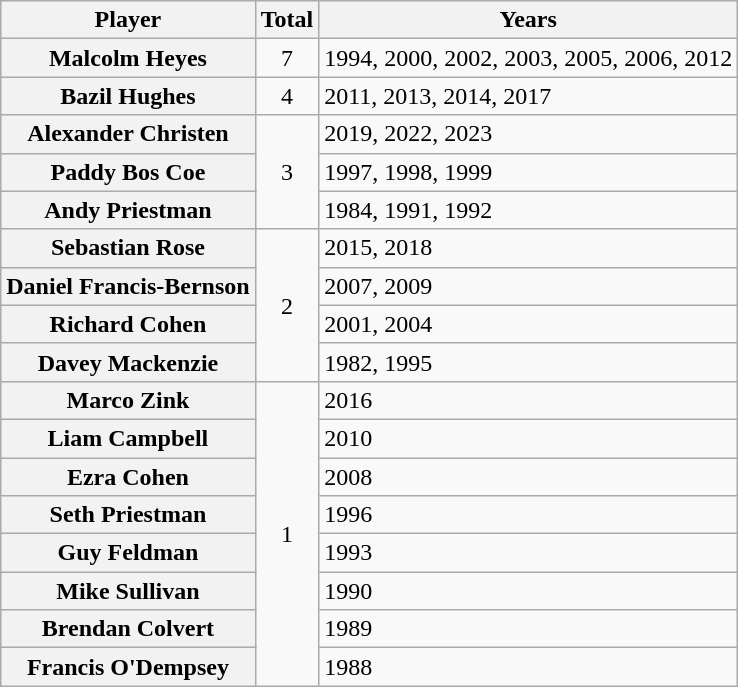<table class="wikitable plainrowheaders">
<tr>
<th scope="col">Player</th>
<th scope="col">Total</th>
<th scope="col">Years</th>
</tr>
<tr>
<th scope="row"> Malcolm Heyes</th>
<td align="center">7</td>
<td>1994, 2000, 2002, 2003, 2005, 2006, 2012</td>
</tr>
<tr>
<th scope="row"> Bazil Hughes</th>
<td align="center">4</td>
<td>2011, 2013, 2014, 2017</td>
</tr>
<tr>
<th scope="row"> Alexander Christen</th>
<td align="center" rowspan = "3">3</td>
<td>2019, 2022, 2023</td>
</tr>
<tr>
<th scope="row"> Paddy Bos Coe</th>
<td>1997, 1998, 1999</td>
</tr>
<tr>
<th scope="row"> Andy Priestman</th>
<td>1984, 1991, 1992</td>
</tr>
<tr>
<th scope="row"> Sebastian Rose</th>
<td align="center" rowspan="4">2</td>
<td>2015, 2018</td>
</tr>
<tr>
<th scope="row"> Daniel Francis-Bernson</th>
<td>2007, 2009</td>
</tr>
<tr>
<th scope="row"> Richard Cohen</th>
<td>2001, 2004</td>
</tr>
<tr>
<th scope="row"> Davey Mackenzie</th>
<td>1982, 1995</td>
</tr>
<tr>
<th scope="row"> Marco Zink</th>
<td align="center" rowspan="8">1</td>
<td>2016</td>
</tr>
<tr>
<th scope="row"> Liam Campbell</th>
<td>2010</td>
</tr>
<tr>
<th scope="row"> Ezra Cohen</th>
<td>2008</td>
</tr>
<tr>
<th scope="row"> Seth Priestman</th>
<td>1996</td>
</tr>
<tr>
<th scope="row"> Guy Feldman</th>
<td>1993</td>
</tr>
<tr>
<th scope="row"> Mike Sullivan</th>
<td>1990</td>
</tr>
<tr>
<th scope="row"> Brendan Colvert</th>
<td>1989</td>
</tr>
<tr>
<th scope="row"> Francis O'Dempsey</th>
<td>1988</td>
</tr>
</table>
